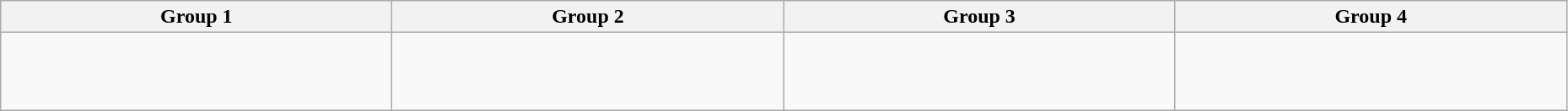<table class="wikitable" width="98%">
<tr>
<th width="25%">Group 1</th>
<th width="25%">Group 2</th>
<th width="25%">Group 3</th>
<th width="25%">Group 4</th>
</tr>
<tr>
<td><br><br><br></td>
<td><br><br><br></td>
<td><br><br><br></td>
<td><br><br><br></td>
</tr>
</table>
